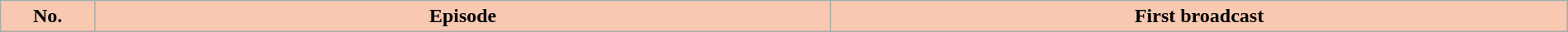<table class="wikitable plainrowheaders" style="width:100%; margin:auto; background:#fff;">
<tr>
<th style="background: #F8C8B0; width: 6%;">No.</th>
<th style="background: #F8C8B0; width: 47%;">Episode</th>
<th style="background: #F8C8B0; width: 47%;">First broadcast<br>



</th>
</tr>
</table>
